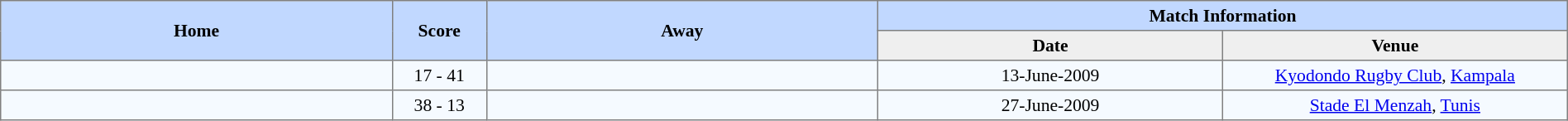<table border=1 style="border-collapse:collapse; font-size:90%; text-align:center;" cellpadding=3 cellspacing=0 width=100%>
<tr bgcolor=#C1D8FF>
<th rowspan=2 width=25%>Home</th>
<th rowspan=2 width=6%>Score</th>
<th rowspan=2 width=25%>Away</th>
<th colspan=6>Match Information</th>
</tr>
<tr bgcolor=#EFEFEF>
<th width=22%>Date</th>
<th width=22%>Venue</th>
</tr>
<tr bgcolor=#F5FAFF>
<td align="right"></td>
<td>17 - 41</td>
<td align="left"><strong></strong></td>
<td>13-June-2009</td>
<td><a href='#'>Kyodondo Rugby Club</a>, <a href='#'>Kampala</a></td>
</tr>
<tr bgcolor=#F5FAFF>
<td align="right"><strong></strong></td>
<td>38 - 13</td>
<td align="left"></td>
<td>27-June-2009</td>
<td><a href='#'>Stade El Menzah</a>, <a href='#'>Tunis</a></td>
</tr>
</table>
